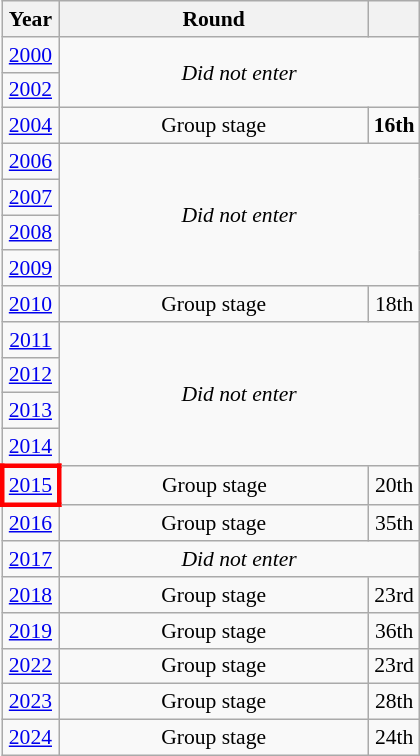<table class="wikitable" style="text-align: center; font-size:90%">
<tr>
<th>Year</th>
<th style="width:200px">Round</th>
<th></th>
</tr>
<tr>
<td><a href='#'>2000</a></td>
<td colspan="2" rowspan="2"><em>Did not enter</em></td>
</tr>
<tr>
<td><a href='#'>2002</a></td>
</tr>
<tr>
<td><a href='#'>2004</a></td>
<td>Group stage</td>
<td><strong>16th</strong></td>
</tr>
<tr>
<td><a href='#'>2006</a></td>
<td colspan="2" rowspan="4"><em>Did not enter</em></td>
</tr>
<tr>
<td><a href='#'>2007</a></td>
</tr>
<tr>
<td><a href='#'>2008</a></td>
</tr>
<tr>
<td><a href='#'>2009</a></td>
</tr>
<tr>
<td><a href='#'>2010</a></td>
<td>Group stage</td>
<td>18th</td>
</tr>
<tr>
<td><a href='#'>2011</a></td>
<td colspan="2" rowspan="4"><em>Did not enter</em></td>
</tr>
<tr>
<td><a href='#'>2012</a></td>
</tr>
<tr>
<td><a href='#'>2013</a></td>
</tr>
<tr>
<td><a href='#'>2014</a></td>
</tr>
<tr>
<td style="border: 3px solid red"><a href='#'>2015</a></td>
<td>Group stage</td>
<td>20th</td>
</tr>
<tr>
<td><a href='#'>2016</a></td>
<td>Group stage</td>
<td>35th</td>
</tr>
<tr>
<td><a href='#'>2017</a></td>
<td colspan="2"><em>Did not enter</em></td>
</tr>
<tr>
<td><a href='#'>2018</a></td>
<td>Group stage</td>
<td>23rd</td>
</tr>
<tr>
<td><a href='#'>2019</a></td>
<td>Group stage</td>
<td>36th</td>
</tr>
<tr>
<td><a href='#'>2022</a></td>
<td>Group stage</td>
<td>23rd</td>
</tr>
<tr>
<td><a href='#'>2023</a></td>
<td>Group stage</td>
<td>28th</td>
</tr>
<tr>
<td><a href='#'>2024</a></td>
<td>Group stage</td>
<td>24th</td>
</tr>
</table>
